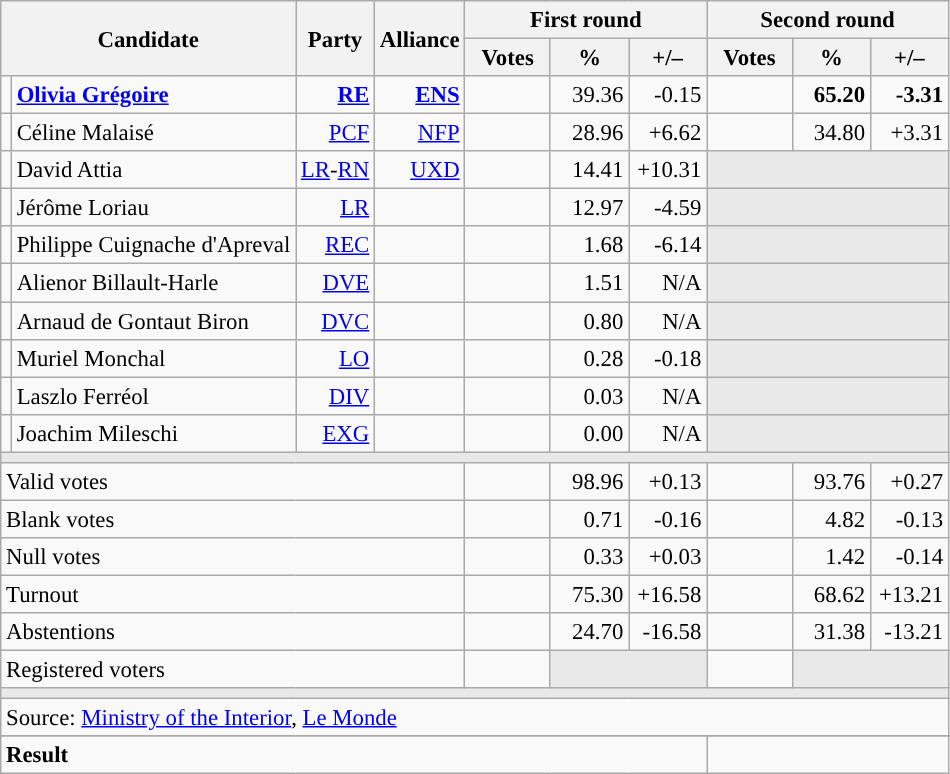<table class="wikitable" style="text-align:right;font-size:95%;">
<tr>
<th rowspan="2" colspan="2">Candidate</th>
<th rowspan="2">Party</th>
<th rowspan="2">Alliance</th>
<th colspan="3">First round</th>
<th colspan="3">Second round</th>
</tr>
<tr>
<th style="width:50px;">Votes</th>
<th style="width:45px;">%</th>
<th style="width:45px;">+/–</th>
<th style="width:50px;">Votes</th>
<th style="width:45px;">%</th>
<th style="width:45px;">+/–</th>
</tr>
<tr>
<td style="color:inherit;background:"></td>
<td style="text-align:left;"><strong><a href='#'>Olivia Grégoire</a></strong></td>
<td><a href='#'><strong>RE</strong></a></td>
<td><a href='#'><strong>ENS</strong></a></td>
<td></td>
<td>39.36</td>
<td>-0.15</td>
<td><strong></strong></td>
<td><strong>65.20</strong></td>
<td><strong>-3.31</strong></td>
</tr>
<tr>
<td style="color:inherit;background:"></td>
<td style="text-align:left;">Céline Malaisé</td>
<td><a href='#'>PCF</a></td>
<td><a href='#'>NFP</a></td>
<td></td>
<td>28.96</td>
<td>+6.62</td>
<td></td>
<td>34.80</td>
<td>+3.31</td>
</tr>
<tr>
<td style="color:inherit;background:"></td>
<td style="text-align:left;">David Attia</td>
<td><a href='#'>LR</a>-<a href='#'>RN</a></td>
<td><a href='#'>UXD</a></td>
<td></td>
<td>14.41</td>
<td>+10.31</td>
<td colspan="3" style="background:#E9E9E9;"></td>
</tr>
<tr>
<td style="color:inherit;background:"></td>
<td style="text-align:left;">Jérôme Loriau</td>
<td><a href='#'>LR</a></td>
<td></td>
<td></td>
<td>12.97</td>
<td>-4.59</td>
<td colspan="3" style="background:#E9E9E9;"></td>
</tr>
<tr>
<td style="color:inherit;background:"></td>
<td style="text-align:left;">Philippe Cuignache d'Apreval</td>
<td><a href='#'>REC</a></td>
<td></td>
<td></td>
<td>1.68</td>
<td>-6.14</td>
<td colspan="3" style="background:#E9E9E9;"></td>
</tr>
<tr>
<td style="color:inherit;background:"></td>
<td style="text-align:left;">Alienor Billault-Harle</td>
<td><a href='#'>DVE</a></td>
<td></td>
<td></td>
<td>1.51</td>
<td>N/A</td>
<td colspan="3" style="background:#E9E9E9;"></td>
</tr>
<tr>
<td style="color:inherit;background:"></td>
<td style="text-align:left;">Arnaud de Gontaut Biron</td>
<td><a href='#'>DVC</a></td>
<td></td>
<td></td>
<td>0.80</td>
<td>N/A</td>
<td colspan="3" style="background:#E9E9E9;"></td>
</tr>
<tr>
<td style="color:inherit;background:"></td>
<td style="text-align:left;">Muriel Monchal</td>
<td><a href='#'>LO</a></td>
<td></td>
<td></td>
<td>0.28</td>
<td>-0.18</td>
<td colspan="3" style="background:#E9E9E9;"></td>
</tr>
<tr>
<td style="color:inherit;background:"></td>
<td style="text-align:left;">Laszlo Ferréol</td>
<td><a href='#'>DIV</a></td>
<td></td>
<td></td>
<td>0.03</td>
<td>N/A</td>
<td colspan="3" style="background:#E9E9E9;"></td>
</tr>
<tr>
<td style="color:inherit;background:"></td>
<td style="text-align:left;">Joachim Mileschi</td>
<td><a href='#'>EXG</a></td>
<td></td>
<td></td>
<td>0.00</td>
<td>N/A</td>
<td colspan="3" style="background:#E9E9E9;"></td>
</tr>
<tr>
<td colspan="10" style="background:#E9E9E9;"></td>
</tr>
<tr>
<td colspan="4" style="text-align:left;">Valid votes</td>
<td></td>
<td>98.96</td>
<td>+0.13</td>
<td></td>
<td>93.76</td>
<td>+0.27</td>
</tr>
<tr>
<td colspan="4" style="text-align:left;">Blank votes</td>
<td></td>
<td>0.71</td>
<td>-0.16</td>
<td></td>
<td>4.82</td>
<td>-0.13</td>
</tr>
<tr>
<td colspan="4" style="text-align:left;">Null votes</td>
<td></td>
<td>0.33</td>
<td>+0.03</td>
<td></td>
<td>1.42</td>
<td>-0.14</td>
</tr>
<tr>
<td colspan="4" style="text-align:left;">Turnout</td>
<td></td>
<td>75.30</td>
<td>+16.58</td>
<td></td>
<td>68.62</td>
<td>+13.21</td>
</tr>
<tr>
<td colspan="4" style="text-align:left;">Abstentions</td>
<td></td>
<td>24.70</td>
<td>-16.58</td>
<td></td>
<td>31.38</td>
<td>-13.21</td>
</tr>
<tr>
<td colspan="4" style="text-align:left;">Registered voters</td>
<td></td>
<td colspan="2" style="background:#E9E9E9;"></td>
<td></td>
<td colspan="2" style="background:#E9E9E9;"></td>
</tr>
<tr>
<td colspan="10" style="background:#E9E9E9;"></td>
</tr>
<tr>
<td colspan="10" style="text-align:left;">Source: <a href='#'>Ministry of the Interior</a>, <a href='#'>Le Monde</a></td>
</tr>
<tr>
</tr>
<tr style="font-weight:bold">
<td colspan="7" style="text-align:left;">Result</td>
<td colspan="7" style="background-color:"></td>
</tr>
</table>
